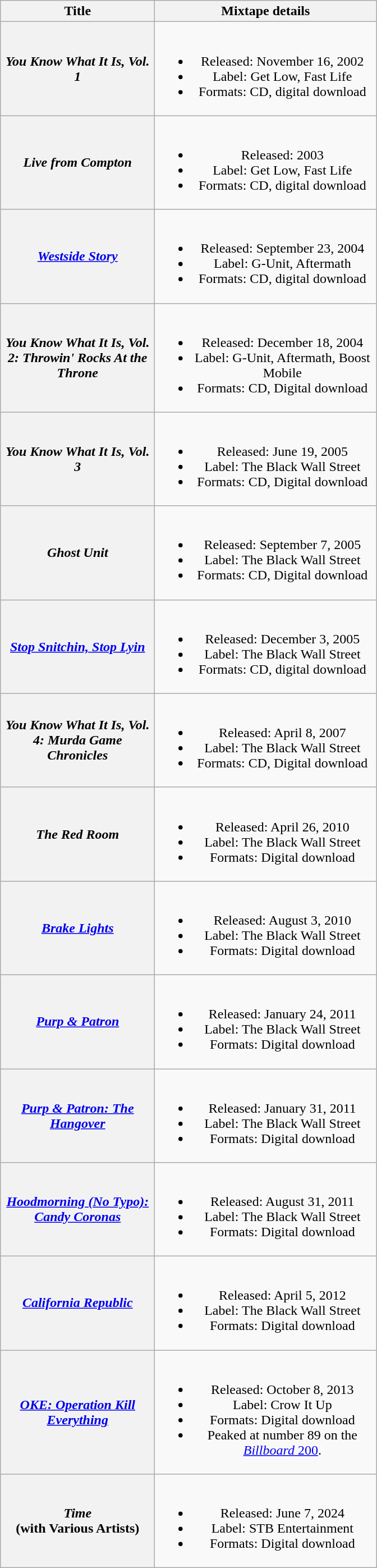<table class="wikitable plainrowheaders" style="text-align:center;">
<tr>
<th scope="col" style="width:11em;">Title</th>
<th scope="col" style="width:16em;">Mixtape details</th>
</tr>
<tr>
<th scope="row"><em>You Know What It Is, Vol. 1</em></th>
<td><br><ul><li>Released: November 16, 2002</li><li>Label: Get Low, Fast Life</li><li>Formats: CD, digital download</li></ul></td>
</tr>
<tr>
<th scope="row"><em>Live from Compton</em></th>
<td><br><ul><li>Released: 2003</li><li>Label: Get Low, Fast Life</li><li>Formats: CD, digital download</li></ul></td>
</tr>
<tr>
<th scope="row"><em><a href='#'>Westside Story</a></em></th>
<td><br><ul><li>Released: September 23, 2004</li><li>Label: G-Unit, Aftermath</li><li>Formats: CD, digital download</li></ul></td>
</tr>
<tr>
<th scope="row"><em>You Know What It Is, Vol. 2: Throwin' Rocks At the Throne</em></th>
<td><br><ul><li>Released: December 18, 2004</li><li>Label: G-Unit, Aftermath, Boost Mobile</li><li>Formats: CD, Digital download</li></ul></td>
</tr>
<tr>
<th scope="row"><em>You Know What It Is, Vol. 3</em></th>
<td><br><ul><li>Released: June 19, 2005</li><li>Label: The Black Wall Street</li><li>Formats: CD, Digital download</li></ul></td>
</tr>
<tr>
<th scope="row"><em>Ghost Unit</em></th>
<td><br><ul><li>Released: September 7, 2005</li><li>Label: The Black Wall Street</li><li>Formats: CD, Digital download</li></ul></td>
</tr>
<tr>
<th scope="row"><em><a href='#'>Stop Snitchin, Stop Lyin</a></em></th>
<td><br><ul><li>Released: December 3, 2005</li><li>Label: The Black Wall Street</li><li>Formats: CD, digital download</li></ul></td>
</tr>
<tr>
<th scope="row"><em>You Know What It Is, Vol. 4: Murda Game Chronicles</em></th>
<td><br><ul><li>Released: April 8, 2007</li><li>Label: The Black Wall Street</li><li>Formats: CD, Digital download</li></ul></td>
</tr>
<tr>
<th scope="row"><em>The Red Room</em></th>
<td><br><ul><li>Released: April 26, 2010</li><li>Label: The Black Wall Street</li><li>Formats: Digital download</li></ul></td>
</tr>
<tr>
<th scope="row"><em><a href='#'>Brake Lights</a></em></th>
<td><br><ul><li>Released: August 3, 2010</li><li>Label: The Black Wall Street</li><li>Formats: Digital download</li></ul></td>
</tr>
<tr>
<th scope="row"><em><a href='#'>Purp & Patron</a></em></th>
<td><br><ul><li>Released: January 24, 2011</li><li>Label: The Black Wall Street</li><li>Formats: Digital download</li></ul></td>
</tr>
<tr>
<th scope="row"><em><a href='#'>Purp & Patron: The Hangover</a></em></th>
<td><br><ul><li>Released: January 31, 2011</li><li>Label: The Black Wall Street</li><li>Formats: Digital download</li></ul></td>
</tr>
<tr>
<th scope="row"><em><a href='#'>Hoodmorning (No Typo): Candy Coronas</a></em></th>
<td><br><ul><li>Released: August 31, 2011</li><li>Label: The Black Wall Street</li><li>Formats: Digital download</li></ul></td>
</tr>
<tr>
<th scope="row"><em><a href='#'>California Republic</a></em></th>
<td><br><ul><li>Released: April 5, 2012</li><li>Label: The Black Wall Street</li><li>Formats: Digital download</li></ul></td>
</tr>
<tr>
<th scope="row"><em><a href='#'>OKE: Operation Kill Everything</a></em></th>
<td><br><ul><li>Released: October 8, 2013</li><li>Label: Crow It Up</li><li>Formats: Digital download</li><li>Peaked at number 89 on the <a href='#'><em>Billboard</em> 200</a>.</li></ul></td>
</tr>
<tr>
<th scope="row"><em>Time</em><br><span>(with Various Artists)</span></th>
<td><br><ul><li>Released: June 7, 2024</li><li>Label: STB Entertainment</li><li>Formats: Digital download</li></ul></td>
</tr>
</table>
